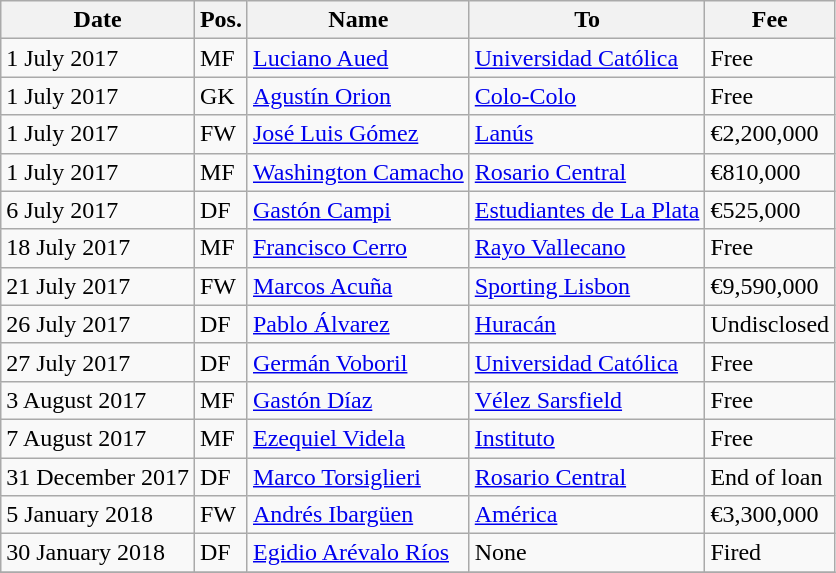<table class="wikitable">
<tr>
<th>Date</th>
<th>Pos.</th>
<th>Name</th>
<th>To</th>
<th>Fee</th>
</tr>
<tr>
<td>1 July 2017</td>
<td>MF</td>
<td> <a href='#'>Luciano Aued</a></td>
<td> <a href='#'>Universidad Católica</a></td>
<td>Free</td>
</tr>
<tr>
<td>1 July 2017</td>
<td>GK</td>
<td> <a href='#'>Agustín Orion</a></td>
<td> <a href='#'>Colo-Colo</a></td>
<td>Free</td>
</tr>
<tr>
<td>1 July 2017</td>
<td>FW</td>
<td> <a href='#'>José Luis Gómez</a></td>
<td> <a href='#'>Lanús</a></td>
<td>€2,200,000</td>
</tr>
<tr>
<td>1 July 2017</td>
<td>MF</td>
<td> <a href='#'>Washington Camacho</a></td>
<td> <a href='#'>Rosario Central</a></td>
<td>€810,000</td>
</tr>
<tr>
<td>6 July 2017</td>
<td>DF</td>
<td> <a href='#'>Gastón Campi</a></td>
<td> <a href='#'>Estudiantes de La Plata</a></td>
<td>€525,000</td>
</tr>
<tr>
<td>18 July 2017</td>
<td>MF</td>
<td> <a href='#'>Francisco Cerro</a></td>
<td> <a href='#'>Rayo Vallecano</a></td>
<td>Free</td>
</tr>
<tr>
<td>21 July 2017</td>
<td>FW</td>
<td> <a href='#'>Marcos Acuña</a></td>
<td> <a href='#'>Sporting Lisbon</a></td>
<td>€9,590,000</td>
</tr>
<tr>
<td>26 July 2017</td>
<td>DF</td>
<td> <a href='#'>Pablo Álvarez</a></td>
<td> <a href='#'>Huracán</a></td>
<td>Undisclosed</td>
</tr>
<tr>
<td>27 July 2017</td>
<td>DF</td>
<td> <a href='#'>Germán Voboril</a></td>
<td> <a href='#'>Universidad Católica</a></td>
<td>Free</td>
</tr>
<tr>
<td>3 August 2017</td>
<td>MF</td>
<td> <a href='#'>Gastón Díaz</a></td>
<td> <a href='#'>Vélez Sarsfield</a></td>
<td>Free</td>
</tr>
<tr>
<td>7 August 2017</td>
<td>MF</td>
<td> <a href='#'>Ezequiel Videla</a></td>
<td> <a href='#'>Instituto</a></td>
<td>Free</td>
</tr>
<tr>
<td>31 December 2017</td>
<td>DF</td>
<td> <a href='#'>Marco Torsiglieri</a></td>
<td> <a href='#'>Rosario Central</a></td>
<td>End of loan</td>
</tr>
<tr>
<td>5 January 2018</td>
<td>FW</td>
<td> <a href='#'>Andrés Ibargüen</a></td>
<td> <a href='#'>América</a></td>
<td>€3,300,000</td>
</tr>
<tr>
<td>30 January 2018</td>
<td>DF</td>
<td> <a href='#'>Egidio Arévalo Ríos</a></td>
<td>None</td>
<td>Fired</td>
</tr>
<tr>
</tr>
</table>
